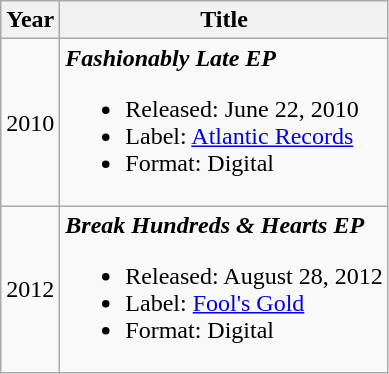<table class="wikitable">
<tr>
<th>Year</th>
<th>Title</th>
</tr>
<tr>
<td>2010</td>
<td><strong><em>Fashionably Late EP</em></strong><br><ul><li>Released: June 22, 2010</li><li>Label: <a href='#'>Atlantic Records</a></li><li>Format: Digital</li></ul></td>
</tr>
<tr>
<td>2012</td>
<td><strong><em>Break Hundreds & Hearts EP</em></strong><br><ul><li>Released: August 28, 2012</li><li>Label: <a href='#'>Fool's Gold</a></li><li>Format: Digital</li></ul></td>
</tr>
</table>
